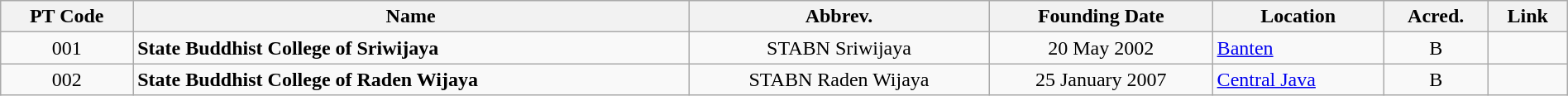<table class="wikitable sortable" style="width:100%; text-align:center;">
<tr>
<th>PT Code<br></th>
<th>Name</th>
<th>Abbrev.</th>
<th data-sort-type="date">Founding  Date</th>
<th>Location</th>
<th>Acred.</th>
<th class="unsortable">Link</th>
</tr>
<tr>
<td>001</td>
<td style="text-align:left;"><strong>State Buddhist College of Sriwijaya</strong><br></td>
<td>STABN Sriwijaya</td>
<td>20 May 2002</td>
<td style="text-align:left;"><a href='#'>Banten</a></td>
<td>B</td>
<td></td>
</tr>
<tr>
<td>002</td>
<td style="text-align:left;"><strong>State Buddhist College of Raden Wijaya</strong><br></td>
<td>STABN Raden Wijaya</td>
<td>25 January 2007</td>
<td style="text-align:left;"><a href='#'>Central Java</a></td>
<td>B</td>
<td></td>
</tr>
</table>
